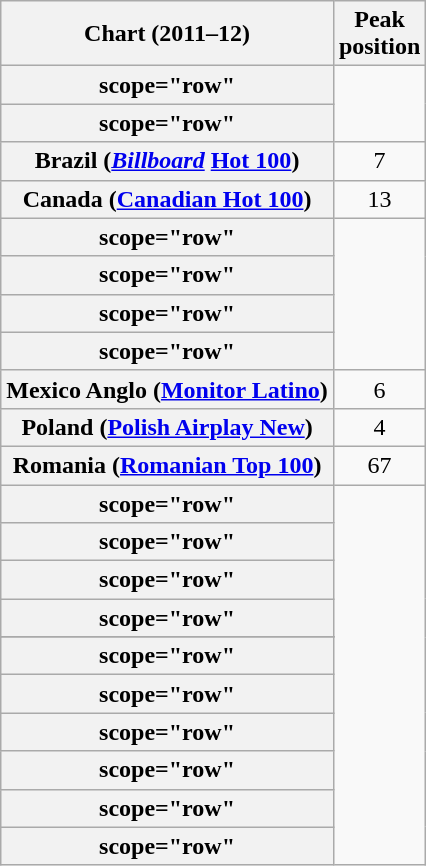<table class="wikitable sortable plainrowheaders">
<tr>
<th scope="col">Chart (2011–12)</th>
<th scope="col">Peak<br>position</th>
</tr>
<tr>
<th>scope="row"</th>
</tr>
<tr>
<th>scope="row"</th>
</tr>
<tr>
<th scope="row">Brazil (<em><a href='#'>Billboard</a></em> <a href='#'>Hot 100</a>)</th>
<td style="text-align:center;">7</td>
</tr>
<tr>
<th scope="row">Canada (<a href='#'>Canadian Hot 100</a>)</th>
<td style="text-align:center;">13</td>
</tr>
<tr>
<th>scope="row"</th>
</tr>
<tr>
<th>scope="row"</th>
</tr>
<tr>
<th>scope="row"</th>
</tr>
<tr>
<th>scope="row"</th>
</tr>
<tr>
<th scope="row">Mexico Anglo (<a href='#'>Monitor Latino</a>)</th>
<td style="text-align:center;">6</td>
</tr>
<tr>
<th scope="row">Poland (<a href='#'>Polish Airplay New</a>)</th>
<td align="center">4</td>
</tr>
<tr>
<th scope="row">Romania (<a href='#'>Romanian Top 100</a>)</th>
<td align="center">67</td>
</tr>
<tr>
<th>scope="row"</th>
</tr>
<tr>
<th>scope="row"</th>
</tr>
<tr>
<th>scope="row"</th>
</tr>
<tr>
<th>scope="row"</th>
</tr>
<tr>
</tr>
<tr>
<th>scope="row"</th>
</tr>
<tr>
<th>scope="row"</th>
</tr>
<tr>
<th>scope="row"</th>
</tr>
<tr>
<th>scope="row"</th>
</tr>
<tr>
<th>scope="row"</th>
</tr>
<tr>
<th>scope="row"</th>
</tr>
</table>
